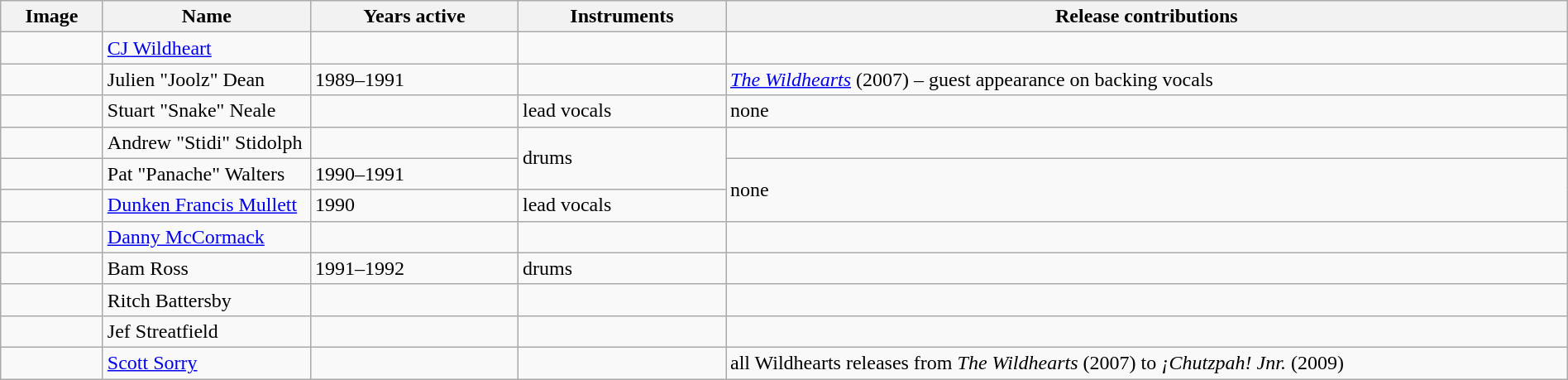<table class="wikitable" width="100%">
<tr>
<th width="75">Image</th>
<th width="160">Name</th>
<th width="160">Years active</th>
<th width="160">Instruments</th>
<th>Release contributions</th>
</tr>
<tr>
<td></td>
<td><a href='#'>CJ Wildheart</a><br></td>
<td></td>
<td></td>
<td></td>
</tr>
<tr>
<td></td>
<td>Julien "Joolz" Dean</td>
<td>1989–1991</td>
<td></td>
<td><em><a href='#'>The Wildhearts</a></em> (2007) – guest appearance on backing vocals</td>
</tr>
<tr>
<td></td>
<td>Stuart "Snake" Neale</td>
<td></td>
<td>lead vocals</td>
<td>none</td>
</tr>
<tr>
<td></td>
<td>Andrew "Stidi" Stidolph</td>
<td></td>
<td rowspan="2">drums</td>
<td></td>
</tr>
<tr>
<td></td>
<td>Pat "Panache" Walters</td>
<td>1990–1991</td>
<td rowspan="2">none</td>
</tr>
<tr>
<td></td>
<td><a href='#'>Dunken Francis Mullett</a></td>
<td>1990</td>
<td>lead vocals</td>
</tr>
<tr>
<td></td>
<td><a href='#'>Danny McCormack</a></td>
<td></td>
<td></td>
<td></td>
</tr>
<tr>
<td></td>
<td>Bam Ross</td>
<td>1991–1992</td>
<td>drums</td>
<td></td>
</tr>
<tr>
<td></td>
<td>Ritch Battersby</td>
<td></td>
<td></td>
<td></td>
</tr>
<tr>
<td></td>
<td>Jef Streatfield</td>
<td></td>
<td></td>
<td></td>
</tr>
<tr>
<td></td>
<td><a href='#'>Scott Sorry</a><br></td>
<td></td>
<td></td>
<td>all Wildhearts releases from <em>The Wildhearts</em> (2007) to <em>¡Chutzpah! Jnr.</em> (2009)</td>
</tr>
</table>
